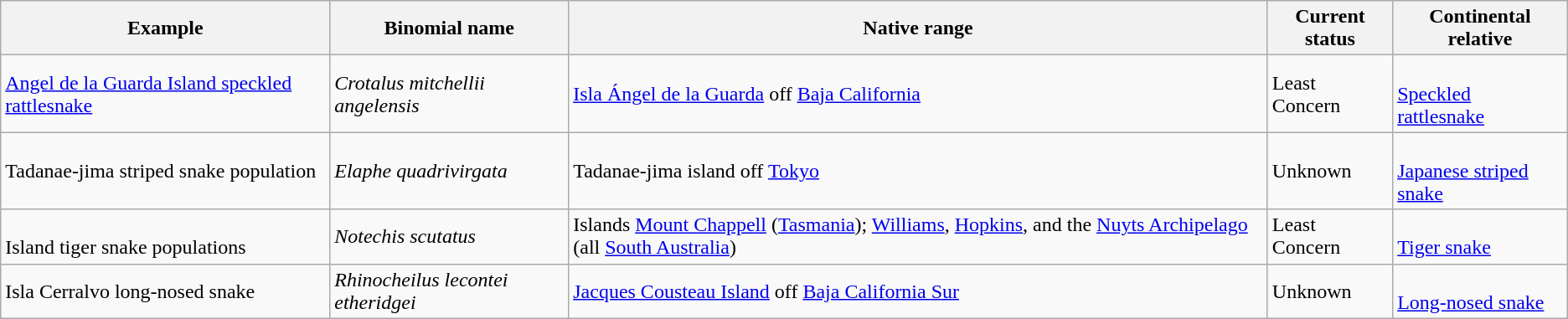<table class=wikitable>
<tr>
<th>Example</th>
<th>Binomial name</th>
<th>Native range</th>
<th>Current status</th>
<th>Continental relative</th>
</tr>
<tr>
<td><a href='#'>Angel de la Guarda Island speckled rattlesnake</a></td>
<td><em>Crotalus mitchellii angelensis</em></td>
<td><a href='#'>Isla Ángel de la Guarda</a> off <a href='#'>Baja California</a></td>
<td>Least Concern</td>
<td><br><a href='#'>Speckled rattlesnake</a></td>
</tr>
<tr>
<td>Tadanae-jima striped snake population</td>
<td><em>Elaphe quadrivirgata</em></td>
<td>Tadanae-jima island off <a href='#'>Tokyo</a></td>
<td>Unknown</td>
<td><br><a href='#'>Japanese striped snake</a></td>
</tr>
<tr>
<td><br>Island tiger snake populations</td>
<td><em>Notechis scutatus</em></td>
<td>Islands <a href='#'>Mount Chappell</a> (<a href='#'>Tasmania</a>); <a href='#'>Williams</a>, <a href='#'>Hopkins</a>, and the <a href='#'>Nuyts Archipelago</a> (all <a href='#'>South Australia</a>)</td>
<td>Least Concern</td>
<td><br><a href='#'>Tiger snake</a></td>
</tr>
<tr>
<td>Isla Cerralvo long-nosed snake</td>
<td><em>Rhinocheilus lecontei etheridgei</em></td>
<td><a href='#'>Jacques Cousteau Island</a> off <a href='#'>Baja California Sur</a></td>
<td>Unknown</td>
<td><br><a href='#'>Long-nosed snake</a></td>
</tr>
</table>
